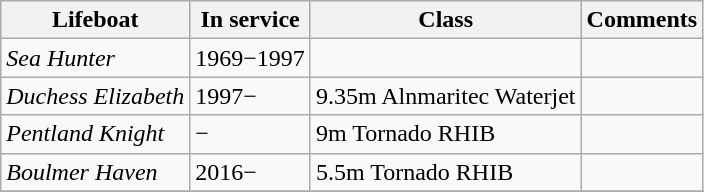<table class="wikitable">
<tr>
<th>Lifeboat</th>
<th>In service</th>
<th>Class</th>
<th>Comments</th>
</tr>
<tr>
<td><em>Sea Hunter</em></td>
<td>1969−1997</td>
<td></td>
<td></td>
</tr>
<tr>
<td><em>Duchess Elizabeth</em></td>
<td>1997−</td>
<td>9.35m Alnmaritec Waterjet</td>
<td></td>
</tr>
<tr>
<td><em>Pentland Knight</em></td>
<td>−</td>
<td>9m Tornado RHIB</td>
<td></td>
</tr>
<tr>
<td><em>Boulmer Haven</em></td>
<td>2016−</td>
<td>5.5m Tornado RHIB</td>
<td></td>
</tr>
<tr>
</tr>
</table>
